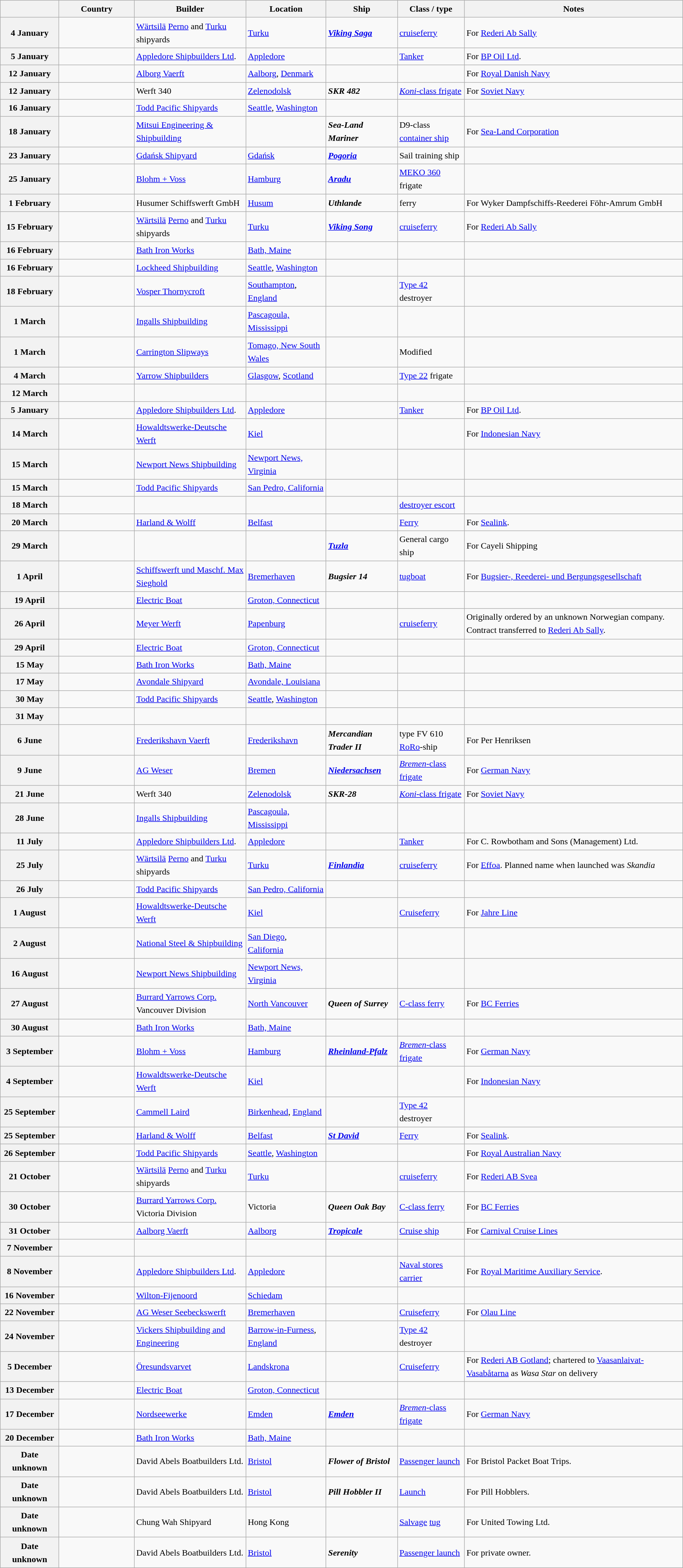<table class="wikitable sortable" style="font-size:1.00em; line-height:1.5em;">
<tr>
<th width="100"></th>
<th width="130">Country</th>
<th>Builder</th>
<th>Location</th>
<th>Ship</th>
<th>Class / type</th>
<th>Notes</th>
</tr>
<tr>
<th>4 January</th>
<td></td>
<td><a href='#'>Wärtsilä</a> <a href='#'>Perno</a> and <a href='#'>Turku</a> shipyards</td>
<td><a href='#'>Turku</a></td>
<td><a href='#'><strong><em>Viking Saga</em></strong></a></td>
<td><a href='#'>cruiseferry</a></td>
<td>For <a href='#'>Rederi Ab Sally</a></td>
</tr>
<tr ---->
<th>5 January</th>
<td></td>
<td><a href='#'>Appledore Shipbuilders Ltd</a>.</td>
<td><a href='#'>Appledore</a></td>
<td><strong></strong></td>
<td><a href='#'>Tanker</a></td>
<td>For <a href='#'>BP Oil Ltd</a>.</td>
</tr>
<tr>
<th>12 January</th>
<td></td>
<td><a href='#'>Alborg Vaerft</a></td>
<td><a href='#'>Aalborg</a>, <a href='#'>Denmark</a></td>
<td><strong></strong></td>
<td></td>
<td>For <a href='#'>Royal Danish Navy</a></td>
</tr>
<tr>
<th>12 January</th>
<td></td>
<td>Werft 340</td>
<td><a href='#'>Zelenodolsk</a></td>
<td><strong><em>SKR 482</em></strong></td>
<td><a href='#'><em>Koni</em>-class frigate</a></td>
<td>For <a href='#'>Soviet Navy</a></td>
</tr>
<tr>
<th>16 January</th>
<td></td>
<td><a href='#'>Todd Pacific Shipyards</a></td>
<td><a href='#'>Seattle</a>, <a href='#'>Washington</a></td>
<td><strong></strong></td>
<td></td>
<td></td>
</tr>
<tr>
<th>18 January</th>
<td></td>
<td><a href='#'>Mitsui Engineering & Shipbuilding</a></td>
<td></td>
<td><strong><em>Sea-Land Mariner</em></strong></td>
<td>D9-class <a href='#'>container ship</a></td>
<td>For <a href='#'>Sea-Land Corporation</a></td>
</tr>
<tr>
<th>23 January</th>
<td></td>
<td><a href='#'>Gdańsk Shipyard</a></td>
<td><a href='#'>Gdańsk</a></td>
<td><strong><em><a href='#'>Pogoria</a></em></strong></td>
<td>Sail training ship</td>
<td></td>
</tr>
<tr>
<th>25 January</th>
<td></td>
<td><a href='#'>Blohm + Voss</a></td>
<td><a href='#'>Hamburg</a></td>
<td><strong><em><a href='#'>Aradu</a></em></strong></td>
<td><a href='#'>MEKO 360</a> frigate</td>
<td></td>
</tr>
<tr>
<th>1 February</th>
<td></td>
<td>Husumer Schiffswerft GmbH</td>
<td><a href='#'>Husum</a></td>
<td><strong><em>Uthlande</em></strong></td>
<td>ferry</td>
<td>For Wyker Dampfschiffs-Reederei Föhr-Amrum GmbH</td>
</tr>
<tr>
<th>15 February</th>
<td></td>
<td><a href='#'>Wärtsilä</a> <a href='#'>Perno</a> and <a href='#'>Turku</a> shipyards</td>
<td><a href='#'>Turku</a></td>
<td><a href='#'><strong><em>Viking Song</em></strong></a></td>
<td><a href='#'>cruiseferry</a></td>
<td>For <a href='#'>Rederi Ab Sally</a></td>
</tr>
<tr>
<th>16 February</th>
<td></td>
<td><a href='#'>Bath Iron Works</a></td>
<td><a href='#'>Bath, Maine</a></td>
<td><strong></strong></td>
<td></td>
<td></td>
</tr>
<tr>
<th>16 February</th>
<td></td>
<td><a href='#'>Lockheed Shipbuilding</a></td>
<td><a href='#'>Seattle</a>, <a href='#'>Washington</a></td>
<td><strong></strong></td>
<td></td>
<td></td>
</tr>
<tr>
<th>18 February</th>
<td></td>
<td><a href='#'>Vosper Thornycroft</a></td>
<td><a href='#'>Southampton</a>, <a href='#'>England</a></td>
<td><strong></strong></td>
<td><a href='#'>Type 42</a> destroyer</td>
<td></td>
</tr>
<tr>
<th>1 March</th>
<td></td>
<td><a href='#'>Ingalls Shipbuilding</a></td>
<td><a href='#'>Pascagoula, Mississippi</a></td>
<td><strong></strong></td>
<td></td>
<td></td>
</tr>
<tr>
<th>1 March</th>
<td></td>
<td><a href='#'>Carrington Slipways</a></td>
<td><a href='#'>Tomago, New South Wales</a></td>
<td><strong></strong></td>
<td>Modified </td>
<td></td>
</tr>
<tr>
<th>4 March</th>
<td></td>
<td><a href='#'>Yarrow Shipbuilders</a></td>
<td><a href='#'>Glasgow</a>, <a href='#'>Scotland</a></td>
<td><strong></strong></td>
<td><a href='#'>Type 22</a> frigate</td>
<td></td>
</tr>
<tr>
<th>12 March</th>
<td></td>
<td></td>
<td></td>
<td><strong></strong></td>
<td></td>
<td></td>
</tr>
<tr ---->
<th>5 January</th>
<td></td>
<td><a href='#'>Appledore Shipbuilders Ltd</a>.</td>
<td><a href='#'>Appledore</a></td>
<td><strong></strong></td>
<td><a href='#'>Tanker</a></td>
<td>For <a href='#'>BP Oil Ltd</a>.</td>
</tr>
<tr>
<th>14 March</th>
<td></td>
<td><a href='#'>Howaldtswerke-Deutsche Werft</a></td>
<td><a href='#'>Kiel</a></td>
<td><strong></strong></td>
<td></td>
<td>For <a href='#'>Indonesian Navy</a></td>
</tr>
<tr>
<th>15 March</th>
<td></td>
<td><a href='#'>Newport News Shipbuilding</a></td>
<td><a href='#'>Newport News, Virginia</a></td>
<td><strong></strong></td>
<td></td>
<td></td>
</tr>
<tr>
<th>15 March</th>
<td></td>
<td><a href='#'>Todd Pacific Shipyards</a></td>
<td><a href='#'>San Pedro, California</a></td>
<td><strong></strong></td>
<td></td>
<td></td>
</tr>
<tr>
<th>18 March</th>
<td></td>
<td></td>
<td></td>
<td><strong></strong></td>
<td><a href='#'>destroyer escort</a></td>
<td></td>
</tr>
<tr ---->
<th>20 March</th>
<td></td>
<td><a href='#'>Harland & Wolff</a></td>
<td><a href='#'>Belfast</a></td>
<td><strong></strong></td>
<td><a href='#'>Ferry</a></td>
<td>For <a href='#'>Sealink</a>.</td>
</tr>
<tr>
<th>29 March</th>
<td></td>
<td></td>
<td></td>
<td><strong><em><a href='#'>Tuzla</a></em></strong></td>
<td>General cargo ship</td>
<td>For Cayeli Shipping</td>
</tr>
<tr>
<th>1 April</th>
<td></td>
<td><a href='#'>Schiffswerft und Maschf. Max Sieghold</a></td>
<td><a href='#'>Bremerhaven</a></td>
<td><strong><em>Bugsier 14</em></strong></td>
<td><a href='#'>tugboat</a></td>
<td>For <a href='#'>Bugsier-, Reederei- und Bergungsgesellschaft</a></td>
</tr>
<tr>
<th>19 April</th>
<td></td>
<td><a href='#'>Electric Boat</a></td>
<td><a href='#'>Groton, Connecticut</a></td>
<td><strong></strong></td>
<td></td>
<td></td>
</tr>
<tr>
<th>26 April</th>
<td></td>
<td><a href='#'>Meyer Werft</a></td>
<td><a href='#'>Papenburg</a></td>
<td><strong></strong></td>
<td><a href='#'>cruiseferry</a></td>
<td>Originally ordered by an unknown Norwegian company. Contract transferred to <a href='#'>Rederi Ab Sally</a>.</td>
</tr>
<tr>
<th>29 April</th>
<td></td>
<td><a href='#'>Electric Boat</a></td>
<td><a href='#'>Groton, Connecticut</a></td>
<td><strong></strong></td>
<td></td>
<td></td>
</tr>
<tr>
<th>15 May</th>
<td></td>
<td><a href='#'>Bath Iron Works</a></td>
<td><a href='#'>Bath, Maine</a></td>
<td><strong></strong></td>
<td></td>
<td></td>
</tr>
<tr>
<th>17 May</th>
<td></td>
<td><a href='#'>Avondale Shipyard</a></td>
<td><a href='#'>Avondale, Louisiana</a></td>
<td><strong></strong></td>
<td></td>
<td></td>
</tr>
<tr>
<th>30 May</th>
<td></td>
<td><a href='#'>Todd Pacific Shipyards</a></td>
<td><a href='#'>Seattle</a>, <a href='#'>Washington</a></td>
<td><strong></strong></td>
<td></td>
<td></td>
</tr>
<tr>
<th>31 May</th>
<td></td>
<td></td>
<td></td>
<td><strong></strong></td>
<td></td>
<td></td>
</tr>
<tr>
<th>6 June</th>
<td></td>
<td><a href='#'>Frederikshavn Vaerft</a></td>
<td><a href='#'>Frederikshavn</a></td>
<td><strong><em>Mercandian Trader II</em></strong></td>
<td>type FV 610 <a href='#'>RoRo</a>-ship</td>
<td>For Per Henriksen</td>
</tr>
<tr>
<th>9 June</th>
<td></td>
<td><a href='#'>AG Weser</a></td>
<td><a href='#'>Bremen</a></td>
<td><strong><em><a href='#'>Niedersachsen</a></em></strong></td>
<td><a href='#'><em>Bremen</em>-class frigate</a></td>
<td>For <a href='#'>German Navy</a></td>
</tr>
<tr>
<th>21 June</th>
<td></td>
<td>Werft 340</td>
<td><a href='#'>Zelenodolsk</a></td>
<td><strong><em>SKR-28</em></strong></td>
<td><a href='#'><em>Koni</em>-class frigate</a></td>
<td>For <a href='#'>Soviet Navy</a></td>
</tr>
<tr>
<th>28 June</th>
<td></td>
<td><a href='#'>Ingalls Shipbuilding</a></td>
<td><a href='#'>Pascagoula, Mississippi</a></td>
<td><strong></strong></td>
<td></td>
<td></td>
</tr>
<tr ---->
<th>11 July</th>
<td></td>
<td><a href='#'>Appledore Shipbuilders Ltd</a>.</td>
<td><a href='#'>Appledore</a></td>
<td><strong></strong></td>
<td><a href='#'>Tanker</a></td>
<td>For C. Rowbotham and Sons (Management) Ltd.</td>
</tr>
<tr>
<th>25 July</th>
<td></td>
<td><a href='#'>Wärtsilä</a> <a href='#'>Perno</a> and <a href='#'>Turku</a> shipyards</td>
<td><a href='#'>Turku</a></td>
<td><a href='#'><strong><em>Finlandia</em></strong></a></td>
<td><a href='#'>cruiseferry</a></td>
<td>For <a href='#'>Effoa</a>. Planned name when launched was <em>Skandia</em></td>
</tr>
<tr>
<th>26 July</th>
<td></td>
<td><a href='#'>Todd Pacific Shipyards</a></td>
<td><a href='#'>San Pedro, California</a></td>
<td><strong></strong></td>
<td></td>
<td></td>
</tr>
<tr>
<th>1 August</th>
<td></td>
<td><a href='#'>Howaldtswerke-Deutsche Werft</a></td>
<td><a href='#'>Kiel</a></td>
<td><strong></strong></td>
<td><a href='#'>Cruiseferry</a></td>
<td>For <a href='#'>Jahre Line</a></td>
</tr>
<tr>
<th>2 August</th>
<td></td>
<td><a href='#'>National Steel & Shipbuilding</a></td>
<td><a href='#'>San Diego</a>, <a href='#'>California</a></td>
<td><strong></strong></td>
<td></td>
<td></td>
</tr>
<tr>
<th>16 August</th>
<td></td>
<td><a href='#'>Newport News Shipbuilding</a></td>
<td><a href='#'>Newport News, Virginia</a></td>
<td><strong></strong></td>
<td></td>
<td></td>
</tr>
<tr>
<th>27 August</th>
<td></td>
<td><a href='#'>Burrard Yarrows Corp.</a> Vancouver Division</td>
<td><a href='#'>North Vancouver</a></td>
<td><strong><em>Queen of Surrey</em></strong></td>
<td><a href='#'>C-class ferry</a></td>
<td>For <a href='#'>BC Ferries</a></td>
</tr>
<tr>
<th>30 August</th>
<td></td>
<td><a href='#'>Bath Iron Works</a></td>
<td><a href='#'>Bath, Maine</a></td>
<td><strong></strong></td>
<td></td>
<td></td>
</tr>
<tr>
<th>3 September</th>
<td></td>
<td><a href='#'>Blohm + Voss</a></td>
<td><a href='#'>Hamburg</a></td>
<td><strong><em><a href='#'>Rheinland-Pfalz</a></em></strong></td>
<td><a href='#'><em>Bremen</em>-class frigate</a></td>
<td>For <a href='#'>German Navy</a></td>
</tr>
<tr>
<th>4 September</th>
<td></td>
<td><a href='#'>Howaldtswerke-Deutsche Werft</a></td>
<td><a href='#'>Kiel</a></td>
<td><strong></strong></td>
<td></td>
<td>For <a href='#'>Indonesian Navy</a></td>
</tr>
<tr>
<th>25 September</th>
<td></td>
<td><a href='#'>Cammell Laird</a></td>
<td><a href='#'>Birkenhead</a>, <a href='#'>England</a></td>
<td><strong></strong></td>
<td><a href='#'>Type 42</a> destroyer</td>
<td></td>
</tr>
<tr ---->
<th>25 September</th>
<td></td>
<td><a href='#'>Harland & Wolff</a></td>
<td><a href='#'>Belfast</a></td>
<td><strong><a href='#'><em>St David</em></a></strong></td>
<td><a href='#'>Ferry</a></td>
<td>For <a href='#'>Sealink</a>.</td>
</tr>
<tr>
<th>26 September</th>
<td></td>
<td><a href='#'>Todd Pacific Shipyards</a></td>
<td><a href='#'>Seattle</a>, <a href='#'>Washington</a></td>
<td><strong></strong></td>
<td></td>
<td>For <a href='#'>Royal Australian Navy</a></td>
</tr>
<tr>
<th>21 October</th>
<td></td>
<td><a href='#'>Wärtsilä</a> <a href='#'>Perno</a> and <a href='#'>Turku</a> shipyards</td>
<td><a href='#'>Turku</a></td>
<td><strong></strong></td>
<td><a href='#'>cruiseferry</a></td>
<td>For <a href='#'>Rederi AB Svea</a></td>
</tr>
<tr>
<th>30 October</th>
<td></td>
<td><a href='#'>Burrard Yarrows Corp.</a> Victoria Division</td>
<td>Victoria</td>
<td><strong><em>Queen Oak Bay</em></strong></td>
<td><a href='#'>C-class ferry</a></td>
<td>For <a href='#'>BC Ferries</a></td>
</tr>
<tr>
<th>31 October</th>
<td></td>
<td><a href='#'>Aalborg Vaerft</a></td>
<td><a href='#'>Aalborg</a></td>
<td><strong><em><a href='#'>Tropicale</a></em></strong></td>
<td><a href='#'>Cruise ship</a></td>
<td>For <a href='#'>Carnival Cruise Lines</a></td>
</tr>
<tr>
<th>7 November</th>
<td></td>
<td></td>
<td></td>
<td><strong></strong></td>
<td></td>
<td></td>
</tr>
<tr ---->
<th>8 November</th>
<td></td>
<td><a href='#'>Appledore Shipbuilders Ltd</a>.</td>
<td><a href='#'>Appledore</a></td>
<td><strong></strong></td>
<td><a href='#'>Naval stores carrier</a></td>
<td>For <a href='#'>Royal Maritime Auxiliary Service</a>.</td>
</tr>
<tr>
<th>16 November</th>
<td></td>
<td><a href='#'>Wilton-Fijenoord</a></td>
<td><a href='#'>Schiedam</a></td>
<td><strong></strong></td>
<td></td>
<td></td>
</tr>
<tr>
<th>22 November</th>
<td></td>
<td><a href='#'>AG Weser Seebeckswerft</a></td>
<td><a href='#'>Bremerhaven</a></td>
<td><strong></strong></td>
<td><a href='#'>Cruiseferry</a></td>
<td>For <a href='#'>Olau Line</a></td>
</tr>
<tr>
<th>24 November</th>
<td></td>
<td><a href='#'>Vickers Shipbuilding and Engineering</a></td>
<td><a href='#'>Barrow-in-Furness</a>, <a href='#'>England</a></td>
<td><strong></strong></td>
<td><a href='#'>Type 42</a> destroyer</td>
<td></td>
</tr>
<tr>
<th>5 December</th>
<td></td>
<td><a href='#'>Öresundsvarvet</a></td>
<td><a href='#'>Landskrona</a></td>
<td><strong></strong></td>
<td><a href='#'>Cruiseferry</a></td>
<td>For <a href='#'>Rederi AB Gotland</a>; chartered to <a href='#'>Vaasanlaivat-Vasabåtarna</a> as <em>Wasa Star</em> on delivery</td>
</tr>
<tr>
<th>13 December</th>
<td></td>
<td><a href='#'>Electric Boat</a></td>
<td><a href='#'>Groton, Connecticut</a></td>
<td><strong></strong></td>
<td></td>
<td></td>
</tr>
<tr>
<th>17 December</th>
<td></td>
<td><a href='#'>Nordseewerke</a></td>
<td><a href='#'>Emden</a></td>
<td><strong><em><a href='#'>Emden</a></em></strong></td>
<td><a href='#'><em>Bremen</em>-class frigate</a></td>
<td>For <a href='#'>German Navy</a></td>
</tr>
<tr>
<th>20 December</th>
<td></td>
<td><a href='#'>Bath Iron Works</a></td>
<td><a href='#'>Bath, Maine</a></td>
<td><strong></strong></td>
<td></td>
<td></td>
</tr>
<tr ---->
<th>Date unknown</th>
<td></td>
<td>David Abels Boatbuilders Ltd.</td>
<td><a href='#'>Bristol</a></td>
<td><strong><em>Flower of Bristol</em></strong></td>
<td><a href='#'>Passenger launch</a></td>
<td>For Bristol Packet Boat Trips.</td>
</tr>
<tr ---->
<th>Date unknown</th>
<td></td>
<td>David Abels Boatbuilders Ltd.</td>
<td><a href='#'>Bristol</a></td>
<td><strong><em>Pill Hobbler II</em></strong></td>
<td><a href='#'>Launch</a></td>
<td>For Pill Hobblers.</td>
</tr>
<tr ---->
<th>Date unknown</th>
<td></td>
<td>Chung Wah Shipyard</td>
<td>Hong Kong</td>
<td><strong></strong></td>
<td><a href='#'>Salvage</a> <a href='#'>tug</a></td>
<td>For United Towing Ltd.</td>
</tr>
<tr ---->
<th>Date unknown</th>
<td></td>
<td>David Abels Boatbuilders Ltd.</td>
<td><a href='#'>Bristol</a></td>
<td><strong><em>Serenity</em></strong></td>
<td><a href='#'>Passenger launch</a></td>
<td>For private owner.</td>
</tr>
</table>
